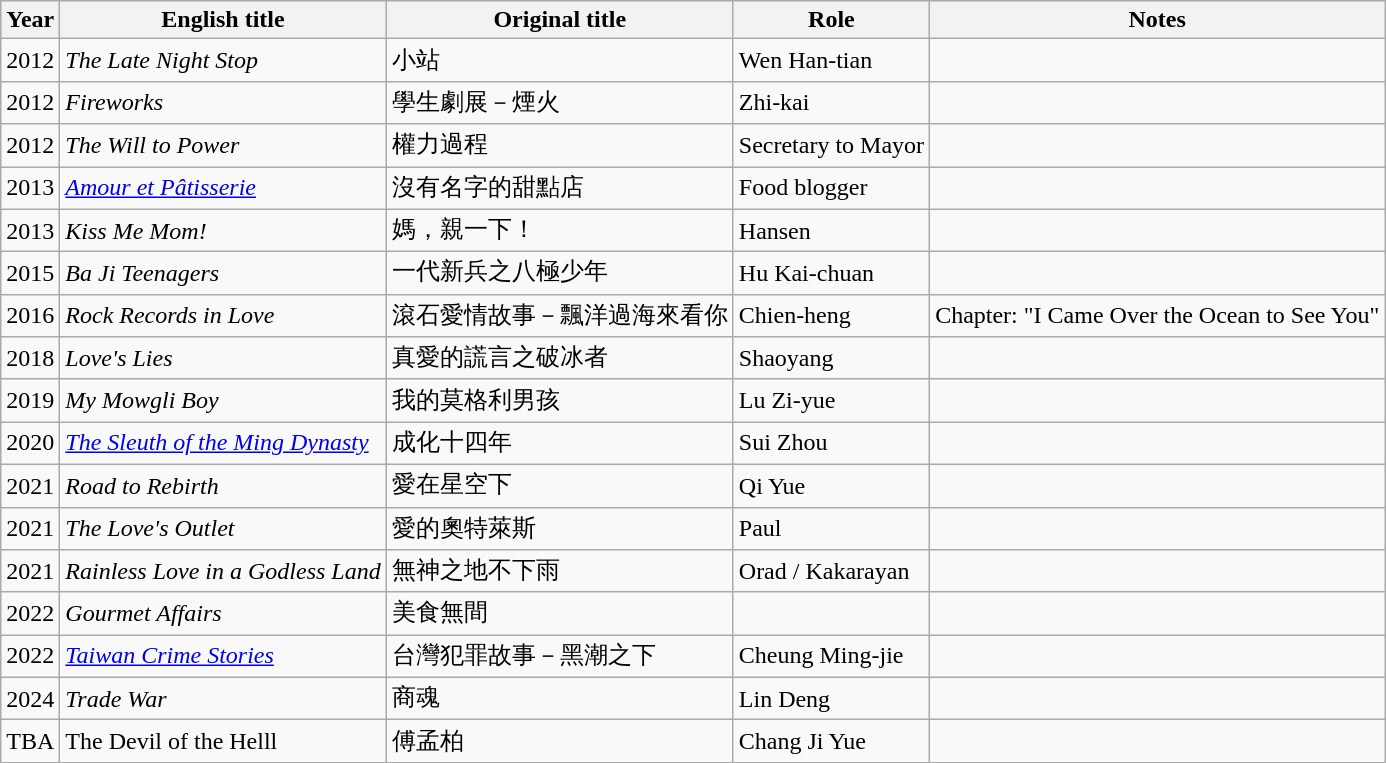<table class="wikitable sortable">
<tr>
<th>Year</th>
<th>English title</th>
<th>Original title</th>
<th>Role</th>
<th class="unsortable">Notes</th>
</tr>
<tr>
<td>2012</td>
<td><em>The Late Night Stop</em></td>
<td>小站</td>
<td>Wen Han-tian</td>
<td></td>
</tr>
<tr>
<td>2012</td>
<td><em>Fireworks</em></td>
<td>學生劇展－煙火</td>
<td>Zhi-kai</td>
<td></td>
</tr>
<tr>
<td>2012</td>
<td><em>The Will to Power</em></td>
<td>權力過程</td>
<td>Secretary to Mayor</td>
<td></td>
</tr>
<tr>
<td>2013</td>
<td><em><a href='#'>Amour et Pâtisserie</a></em></td>
<td>沒有名字的甜點店</td>
<td>Food blogger</td>
<td></td>
</tr>
<tr>
<td>2013</td>
<td><em>Kiss Me Mom!</em></td>
<td>媽，親一下！</td>
<td>Hansen</td>
<td></td>
</tr>
<tr>
<td>2015</td>
<td><em>Ba Ji Teenagers</em></td>
<td>一代新兵之八極少年</td>
<td>Hu Kai-chuan</td>
<td></td>
</tr>
<tr>
<td>2016</td>
<td><em>Rock Records in Love</em></td>
<td>滾石愛情故事－飄洋過海來看你</td>
<td>Chien-heng</td>
<td>Chapter: "I Came Over the Ocean to See You"</td>
</tr>
<tr>
<td>2018</td>
<td><em>Love's Lies</em></td>
<td>真愛的謊言之破冰者</td>
<td>Shaoyang</td>
<td></td>
</tr>
<tr>
<td>2019</td>
<td><em>My Mowgli Boy</em></td>
<td>我的莫格利男孩</td>
<td>Lu Zi-yue</td>
<td></td>
</tr>
<tr>
<td>2020</td>
<td><em><a href='#'>The Sleuth of the Ming Dynasty</a></em></td>
<td>成化十四年</td>
<td>Sui Zhou</td>
<td></td>
</tr>
<tr>
<td>2021</td>
<td><em>Road to Rebirth</em></td>
<td>愛在星空下</td>
<td>Qi Yue</td>
<td></td>
</tr>
<tr>
<td>2021</td>
<td><em>The Love's Outlet</em></td>
<td>愛的奧特萊斯</td>
<td>Paul</td>
<td></td>
</tr>
<tr>
<td>2021</td>
<td><em>Rainless Love in a Godless Land</em></td>
<td>無神之地不下雨</td>
<td>Orad / Kakarayan</td>
<td></td>
</tr>
<tr>
<td>2022</td>
<td><em>Gourmet Affairs</em></td>
<td>美食無間</td>
<td></td>
<td></td>
</tr>
<tr>
<td>2022</td>
<td><em><a href='#'>Taiwan Crime Stories</a></em></td>
<td>台灣犯罪故事－黑潮之下</td>
<td>Cheung Ming-jie</td>
<td></td>
</tr>
<tr>
<td>2024</td>
<td><em>Trade War</em></td>
<td>商魂</td>
<td>Lin Deng</td>
<td></td>
</tr>
<tr>
<td>TBA</td>
<td>The Devil of the Helll</td>
<td>傅孟柏</td>
<td>Chang Ji Yue</td>
<td></td>
</tr>
</table>
